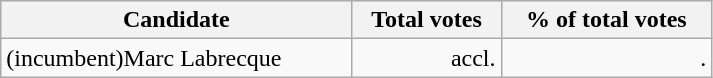<table class="wikitable" width="475">
<tr>
<th align="left">Candidate</th>
<th align="right">Total votes</th>
<th align="right">% of total votes</th>
</tr>
<tr>
<td align="left">(incumbent)Marc Labrecque</td>
<td align="right">accl.</td>
<td align="right">.</td>
</tr>
</table>
